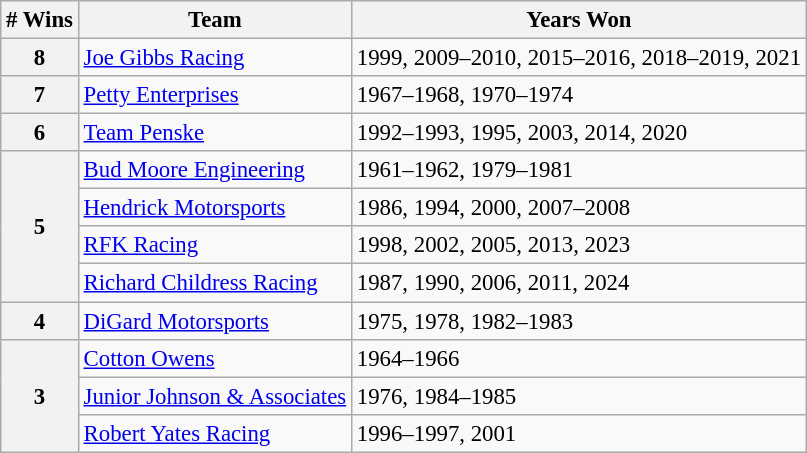<table class="wikitable" style="font-size: 95%;">
<tr>
<th># Wins</th>
<th>Team</th>
<th>Years Won</th>
</tr>
<tr>
<th>8</th>
<td><a href='#'>Joe Gibbs Racing</a></td>
<td>1999, 2009–2010, 2015–2016, 2018–2019, 2021</td>
</tr>
<tr>
<th>7</th>
<td><a href='#'>Petty Enterprises</a></td>
<td>1967–1968, 1970–1974</td>
</tr>
<tr>
<th>6</th>
<td><a href='#'>Team Penske</a></td>
<td>1992–1993, 1995, 2003, 2014, 2020</td>
</tr>
<tr>
<th rowspan="4">5</th>
<td><a href='#'>Bud Moore Engineering</a></td>
<td>1961–1962, 1979–1981</td>
</tr>
<tr>
<td><a href='#'>Hendrick Motorsports</a></td>
<td>1986, 1994, 2000, 2007–2008</td>
</tr>
<tr>
<td><a href='#'>RFK Racing</a></td>
<td>1998, 2002, 2005, 2013, 2023</td>
</tr>
<tr>
<td><a href='#'>Richard Childress Racing</a></td>
<td>1987, 1990, 2006, 2011, 2024</td>
</tr>
<tr>
<th>4</th>
<td><a href='#'>DiGard Motorsports</a></td>
<td>1975, 1978, 1982–1983</td>
</tr>
<tr>
<th rowspan="3">3</th>
<td><a href='#'>Cotton Owens</a></td>
<td>1964–1966</td>
</tr>
<tr>
<td><a href='#'>Junior Johnson & Associates</a></td>
<td>1976, 1984–1985</td>
</tr>
<tr>
<td><a href='#'>Robert Yates Racing</a></td>
<td>1996–1997, 2001</td>
</tr>
</table>
